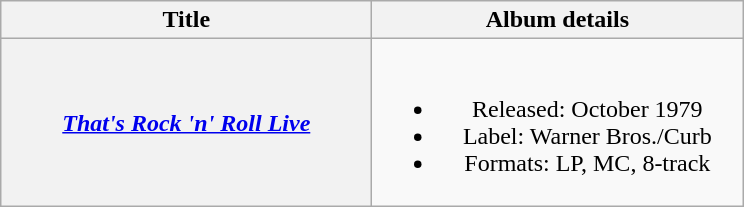<table class="wikitable plainrowheaders" style="text-align:center;">
<tr>
<th scope="col" style="width:15em;">Title</th>
<th scope="col" style="width:15em;">Album details</th>
</tr>
<tr>
<th scope="row"><em><a href='#'>That's Rock 'n' Roll Live</a></em></th>
<td><br><ul><li>Released: October 1979</li><li>Label: Warner Bros./Curb</li><li>Formats: LP, MC, 8-track</li></ul></td>
</tr>
</table>
